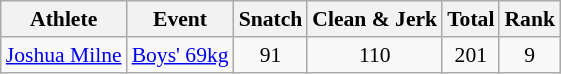<table class="wikitable" style="font-size:90%">
<tr>
<th>Athlete</th>
<th>Event</th>
<th>Snatch</th>
<th>Clean & Jerk</th>
<th>Total</th>
<th>Rank</th>
</tr>
<tr>
<td><a href='#'>Joshua Milne</a></td>
<td><a href='#'>Boys' 69kg</a></td>
<td align=center>91</td>
<td align=center>110</td>
<td align=center>201</td>
<td align=center>9</td>
</tr>
</table>
